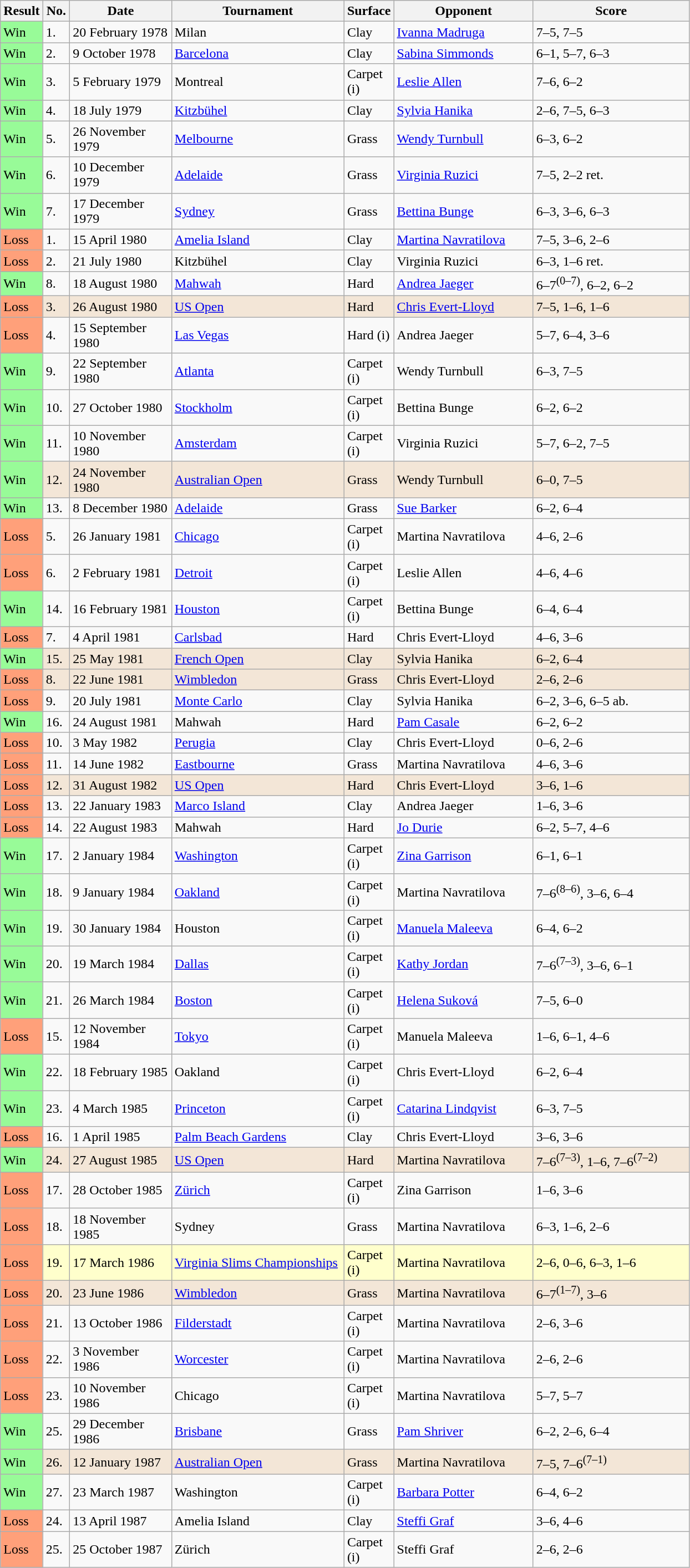<table class="sortable wikitable">
<tr>
<th>Result</th>
<th style="width:25px">No.</th>
<th style="width:115px">Date</th>
<th style="width:200px">Tournament</th>
<th style="width:50px">Surface</th>
<th style="width:160px">Opponent</th>
<th style="width:180px" class="unsortable">Score</th>
</tr>
<tr>
<td style="background:#98fb98;">Win</td>
<td>1.</td>
<td>20 February 1978</td>
<td>Milan</td>
<td>Clay</td>
<td> <a href='#'>Ivanna Madruga</a></td>
<td>7–5, 7–5</td>
</tr>
<tr>
<td style="background:#98fb98;">Win</td>
<td>2.</td>
<td>9 October 1978</td>
<td><a href='#'>Barcelona</a></td>
<td>Clay</td>
<td> <a href='#'>Sabina Simmonds</a></td>
<td>6–1, 5–7, 6–3</td>
</tr>
<tr>
<td style="background:#98fb98;">Win</td>
<td>3.</td>
<td>5 February 1979</td>
<td>Montreal</td>
<td>Carpet (i)</td>
<td> <a href='#'>Leslie Allen</a></td>
<td>7–6, 6–2</td>
</tr>
<tr>
<td style="background:#98fb98;">Win</td>
<td>4.</td>
<td>18 July 1979</td>
<td><a href='#'>Kitzbühel</a></td>
<td>Clay</td>
<td> <a href='#'>Sylvia Hanika</a></td>
<td>2–6, 7–5, 6–3</td>
</tr>
<tr>
<td style="background:#98fb98;">Win</td>
<td>5.</td>
<td>26 November 1979</td>
<td><a href='#'>Melbourne</a></td>
<td>Grass</td>
<td> <a href='#'>Wendy Turnbull</a></td>
<td>6–3, 6–2</td>
</tr>
<tr>
<td style="background:#98fb98;">Win</td>
<td>6.</td>
<td>10 December 1979</td>
<td><a href='#'>Adelaide</a></td>
<td>Grass</td>
<td> <a href='#'>Virginia Ruzici</a></td>
<td>7–5, 2–2 ret.</td>
</tr>
<tr>
<td style="background:#98fb98;">Win</td>
<td>7.</td>
<td>17 December 1979</td>
<td><a href='#'>Sydney</a></td>
<td>Grass</td>
<td> <a href='#'>Bettina Bunge</a></td>
<td>6–3, 3–6, 6–3</td>
</tr>
<tr>
<td style="background:#ffa07a;">Loss</td>
<td>1.</td>
<td>15 April 1980</td>
<td><a href='#'>Amelia Island</a></td>
<td>Clay</td>
<td> <a href='#'>Martina Navratilova</a></td>
<td>7–5, 3–6, 2–6</td>
</tr>
<tr>
<td style="background:#ffa07a;">Loss</td>
<td>2.</td>
<td>21 July 1980</td>
<td>Kitzbühel</td>
<td>Clay</td>
<td> Virginia Ruzici</td>
<td>6–3, 1–6 ret.</td>
</tr>
<tr>
<td style="background:#98fb98;">Win</td>
<td>8.</td>
<td>18 August 1980</td>
<td><a href='#'>Mahwah</a></td>
<td>Hard</td>
<td> <a href='#'>Andrea Jaeger</a></td>
<td>6–7<sup>(0–7)</sup>, 6–2, 6–2</td>
</tr>
<tr style="background:#f3e6d7;">
<td style="background:#ffa07a;">Loss</td>
<td>3.</td>
<td>26 August 1980</td>
<td><a href='#'>US Open</a></td>
<td>Hard</td>
<td> <a href='#'>Chris Evert-Lloyd</a></td>
<td>7–5, 1–6, 1–6</td>
</tr>
<tr>
<td style="background:#ffa07a;">Loss</td>
<td>4.</td>
<td>15 September 1980</td>
<td><a href='#'>Las Vegas</a></td>
<td>Hard (i)</td>
<td> Andrea Jaeger</td>
<td>5–7, 6–4, 3–6</td>
</tr>
<tr>
<td style="background:#98fb98;">Win</td>
<td>9.</td>
<td>22 September 1980</td>
<td><a href='#'>Atlanta</a></td>
<td>Carpet (i)</td>
<td> Wendy Turnbull</td>
<td>6–3, 7–5</td>
</tr>
<tr>
<td style="background:#98fb98;">Win</td>
<td>10.</td>
<td>27 October 1980</td>
<td><a href='#'>Stockholm</a></td>
<td>Carpet (i)</td>
<td> Bettina Bunge</td>
<td>6–2, 6–2</td>
</tr>
<tr>
<td style="background:#98fb98;">Win</td>
<td>11.</td>
<td>10 November 1980</td>
<td><a href='#'>Amsterdam</a></td>
<td>Carpet (i)</td>
<td> Virginia Ruzici</td>
<td>5–7, 6–2, 7–5</td>
</tr>
<tr style="background:#f3e6d7;">
<td style="background:#98fb98;">Win</td>
<td>12.</td>
<td>24 November 1980</td>
<td><a href='#'>Australian Open</a></td>
<td>Grass</td>
<td> Wendy Turnbull</td>
<td>6–0, 7–5</td>
</tr>
<tr>
<td style="background:#98fb98;">Win</td>
<td>13.</td>
<td>8 December 1980</td>
<td><a href='#'>Adelaide</a></td>
<td>Grass</td>
<td> <a href='#'>Sue Barker</a></td>
<td>6–2, 6–4</td>
</tr>
<tr>
<td style="background:#ffa07a;">Loss</td>
<td>5.</td>
<td>26 January 1981</td>
<td><a href='#'>Chicago</a></td>
<td>Carpet (i)</td>
<td> Martina Navratilova</td>
<td>4–6, 2–6</td>
</tr>
<tr>
<td style="background:#ffa07a;">Loss</td>
<td>6.</td>
<td>2 February 1981</td>
<td><a href='#'>Detroit</a></td>
<td>Carpet (i)</td>
<td> Leslie Allen</td>
<td>4–6, 4–6</td>
</tr>
<tr>
<td style="background:#98fb98;">Win</td>
<td>14.</td>
<td>16 February 1981</td>
<td><a href='#'>Houston</a></td>
<td>Carpet (i)</td>
<td> Bettina Bunge</td>
<td>6–4, 6–4</td>
</tr>
<tr>
<td style="background:#ffa07a;">Loss</td>
<td>7.</td>
<td>4 April 1981</td>
<td><a href='#'>Carlsbad</a></td>
<td>Hard</td>
<td> Chris Evert-Lloyd</td>
<td>4–6, 3–6</td>
</tr>
<tr style="background:#f3e6d7;">
<td style="background:#98fb98;">Win</td>
<td>15.</td>
<td>25 May 1981</td>
<td><a href='#'>French Open</a></td>
<td>Clay</td>
<td> Sylvia Hanika</td>
<td>6–2, 6–4</td>
</tr>
<tr style="background:#f3e6d7;">
<td style="background:#ffa07a;">Loss</td>
<td>8.</td>
<td>22 June 1981</td>
<td><a href='#'>Wimbledon</a></td>
<td>Grass</td>
<td> Chris Evert-Lloyd</td>
<td>2–6, 2–6</td>
</tr>
<tr>
<td style="background:#ffa07a;">Loss</td>
<td>9.</td>
<td>20 July 1981</td>
<td><a href='#'>Monte Carlo</a></td>
<td>Clay</td>
<td> Sylvia Hanika</td>
<td>6–2, 3–6, 6–5 ab.</td>
</tr>
<tr>
<td style="background:#98fb98;">Win</td>
<td>16.</td>
<td>24 August 1981</td>
<td>Mahwah</td>
<td>Hard</td>
<td> <a href='#'>Pam Casale</a></td>
<td>6–2, 6–2</td>
</tr>
<tr>
<td style="background:#ffa07a;">Loss</td>
<td>10.</td>
<td>3 May 1982</td>
<td><a href='#'>Perugia</a></td>
<td>Clay</td>
<td> Chris Evert-Lloyd</td>
<td>0–6, 2–6</td>
</tr>
<tr>
<td style="background:#ffa07a;">Loss</td>
<td>11.</td>
<td>14 June 1982</td>
<td><a href='#'>Eastbourne</a></td>
<td>Grass</td>
<td> Martina Navratilova</td>
<td>4–6, 3–6</td>
</tr>
<tr style="background:#f3e6d7;">
<td style="background:#ffa07a;">Loss</td>
<td>12.</td>
<td>31 August 1982</td>
<td><a href='#'>US Open</a></td>
<td>Hard</td>
<td> Chris Evert-Lloyd</td>
<td>3–6, 1–6</td>
</tr>
<tr>
<td style="background:#ffa07a;">Loss</td>
<td>13.</td>
<td>22 January 1983</td>
<td><a href='#'>Marco Island</a></td>
<td>Clay</td>
<td> Andrea Jaeger</td>
<td>1–6, 3–6</td>
</tr>
<tr>
<td style="background:#ffa07a;">Loss</td>
<td>14.</td>
<td>22 August 1983</td>
<td>Mahwah</td>
<td>Hard</td>
<td> <a href='#'>Jo Durie</a></td>
<td>6–2, 5–7, 4–6</td>
</tr>
<tr>
<td style="background:#98fb98;">Win</td>
<td>17.</td>
<td>2 January 1984</td>
<td><a href='#'>Washington</a></td>
<td>Carpet (i)</td>
<td> <a href='#'>Zina Garrison</a></td>
<td>6–1, 6–1</td>
</tr>
<tr>
<td style="background:#98fb98;">Win</td>
<td>18.</td>
<td>9 January 1984</td>
<td><a href='#'>Oakland</a></td>
<td>Carpet (i)</td>
<td> Martina Navratilova</td>
<td>7–6<sup>(8–6)</sup>, 3–6, 6–4</td>
</tr>
<tr>
<td style="background:#98fb98;">Win</td>
<td>19.</td>
<td>30 January 1984</td>
<td>Houston</td>
<td>Carpet (i)</td>
<td> <a href='#'>Manuela Maleeva</a></td>
<td>6–4, 6–2</td>
</tr>
<tr>
<td style="background:#98fb98;">Win</td>
<td>20.</td>
<td>19 March 1984</td>
<td><a href='#'>Dallas</a></td>
<td>Carpet (i)</td>
<td> <a href='#'>Kathy Jordan</a></td>
<td>7–6<sup>(7–3)</sup>, 3–6, 6–1</td>
</tr>
<tr>
<td style="background:#98fb98;">Win</td>
<td>21.</td>
<td>26 March 1984</td>
<td><a href='#'>Boston</a></td>
<td>Carpet (i)</td>
<td> <a href='#'>Helena Suková</a></td>
<td>7–5, 6–0</td>
</tr>
<tr>
<td style="background:#ffa07a;">Loss</td>
<td>15.</td>
<td>12 November 1984</td>
<td><a href='#'>Tokyo</a></td>
<td>Carpet (i)</td>
<td> Manuela Maleeva</td>
<td>1–6, 6–1, 4–6</td>
</tr>
<tr>
<td style="background:#98fb98;">Win</td>
<td>22.</td>
<td>18 February 1985</td>
<td>Oakland</td>
<td>Carpet (i)</td>
<td> Chris Evert-Lloyd</td>
<td>6–2, 6–4</td>
</tr>
<tr>
<td style="background:#98fb98;">Win</td>
<td>23.</td>
<td>4 March 1985</td>
<td><a href='#'>Princeton</a></td>
<td>Carpet (i)</td>
<td> <a href='#'>Catarina Lindqvist</a></td>
<td>6–3, 7–5</td>
</tr>
<tr>
<td style="background:#ffa07a;">Loss</td>
<td>16.</td>
<td>1 April 1985</td>
<td><a href='#'>Palm Beach Gardens</a></td>
<td>Clay</td>
<td> Chris Evert-Lloyd</td>
<td>3–6, 3–6</td>
</tr>
<tr style="background:#f3e6d7;">
<td style="background:#98fb98;">Win</td>
<td>24.</td>
<td>27 August 1985</td>
<td><a href='#'>US Open</a></td>
<td>Hard</td>
<td> Martina Navratilova</td>
<td>7–6<sup>(7–3)</sup>, 1–6, 7–6<sup>(7–2)</sup></td>
</tr>
<tr>
<td style="background:#ffa07a;">Loss</td>
<td>17.</td>
<td>28 October 1985</td>
<td><a href='#'>Zürich</a></td>
<td>Carpet (i)</td>
<td> Zina Garrison</td>
<td>1–6, 3–6</td>
</tr>
<tr>
<td style="background:#ffa07a;">Loss</td>
<td>18.</td>
<td>18 November 1985</td>
<td>Sydney</td>
<td>Grass</td>
<td> Martina Navratilova</td>
<td>6–3, 1–6, 2–6</td>
</tr>
<tr style="background:#ffc;">
<td style="background:#ffa07a;">Loss</td>
<td>19.</td>
<td>17 March 1986</td>
<td><a href='#'>Virginia Slims Championships</a></td>
<td>Carpet (i)</td>
<td> Martina Navratilova</td>
<td>2–6, 0–6, 6–3, 1–6</td>
</tr>
<tr style="background:#f3e6d7;">
<td style="background:#ffa07a;">Loss</td>
<td>20.</td>
<td>23 June 1986</td>
<td><a href='#'>Wimbledon</a></td>
<td>Grass</td>
<td> Martina Navratilova</td>
<td>6–7<sup>(1–7)</sup>, 3–6</td>
</tr>
<tr>
<td style="background:#ffa07a;">Loss</td>
<td>21.</td>
<td>13 October 1986</td>
<td><a href='#'>Filderstadt</a></td>
<td>Carpet (i)</td>
<td> Martina Navratilova</td>
<td>2–6, 3–6</td>
</tr>
<tr>
<td style="background:#ffa07a;">Loss</td>
<td>22.</td>
<td>3 November 1986</td>
<td><a href='#'>Worcester</a></td>
<td>Carpet (i)</td>
<td> Martina Navratilova</td>
<td>2–6, 2–6</td>
</tr>
<tr>
<td style="background:#ffa07a;">Loss</td>
<td>23.</td>
<td>10 November 1986</td>
<td>Chicago</td>
<td>Carpet (i)</td>
<td> Martina Navratilova</td>
<td>5–7, 5–7</td>
</tr>
<tr>
<td style="background:#98fb98;">Win</td>
<td>25.</td>
<td>29 December 1986</td>
<td><a href='#'>Brisbane</a></td>
<td>Grass</td>
<td> <a href='#'>Pam Shriver</a></td>
<td>6–2, 2–6, 6–4</td>
</tr>
<tr style="background:#f3e6d7;">
<td style="background:#98fb98;">Win</td>
<td>26.</td>
<td>12 January 1987</td>
<td><a href='#'>Australian Open</a></td>
<td>Grass</td>
<td> Martina Navratilova</td>
<td>7–5, 7–6<sup>(7–1)</sup></td>
</tr>
<tr>
<td style="background:#98fb98;">Win</td>
<td>27.</td>
<td>23 March 1987</td>
<td>Washington</td>
<td>Carpet (i)</td>
<td> <a href='#'>Barbara Potter</a></td>
<td>6–4, 6–2</td>
</tr>
<tr>
<td style="background:#ffa07a;">Loss</td>
<td>24.</td>
<td>13 April 1987</td>
<td>Amelia Island</td>
<td>Clay</td>
<td> <a href='#'>Steffi Graf</a></td>
<td>3–6, 4–6</td>
</tr>
<tr>
<td style="background:#ffa07a;">Loss</td>
<td>25.</td>
<td>25 October 1987</td>
<td>Zürich</td>
<td>Carpet (i)</td>
<td> Steffi Graf</td>
<td>2–6, 2–6</td>
</tr>
</table>
